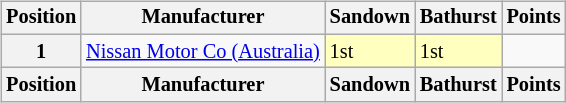<table>
<tr>
<td><br><table class="wikitable" style="font-size: 85%">
<tr>
<th valign="middle">Position</th>
<th valign="middle">Manufacturer</th>
<th width="2%">Sandown</th>
<th width="2%">Bathurst</th>
<th valign="middle">Points</th>
</tr>
<tr>
<th>1</th>
<td><a href='#'>Nissan Motor Co (Australia)</a></td>
<td style="background:#ffffbf;">1st</td>
<td style="background:#ffffbf;">1st</td>
<td></td>
</tr>
<tr style="background: #f9f9f9" valign="top">
<th valign="middle">Position</th>
<th valign="middle">Manufacturer</th>
<th width="2%">Sandown</th>
<th width="2%">Bathurst</th>
<th valign="middle">Points</th>
</tr>
</table>
</td>
<td valign="top"></td>
</tr>
</table>
